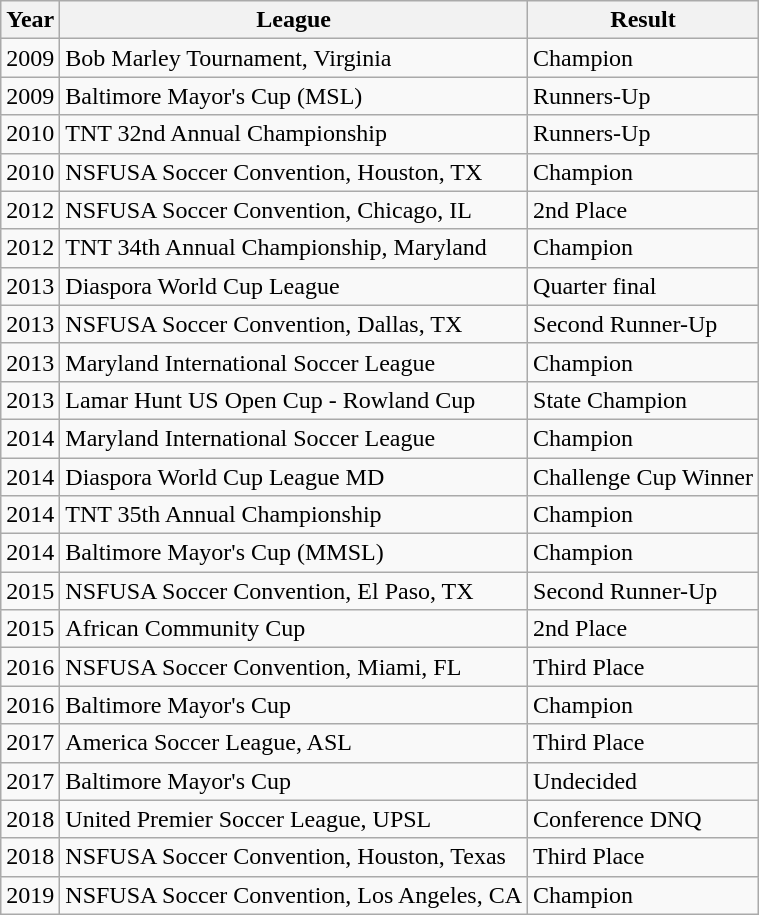<table class="wikitable">
<tr>
<th>Year</th>
<th>League</th>
<th>Result</th>
</tr>
<tr>
<td>2009</td>
<td>Bob Marley Tournament, Virginia</td>
<td>Champion</td>
</tr>
<tr>
<td>2009</td>
<td>Baltimore Mayor's Cup (MSL)</td>
<td>Runners-Up</td>
</tr>
<tr>
<td>2010</td>
<td>TNT 32nd Annual Championship</td>
<td>Runners-Up</td>
</tr>
<tr>
<td>2010</td>
<td>NSFUSA Soccer Convention, Houston, TX</td>
<td>Champion</td>
</tr>
<tr>
<td>2012</td>
<td>NSFUSA Soccer Convention, Chicago, IL</td>
<td>2nd Place</td>
</tr>
<tr>
<td>2012</td>
<td>TNT 34th Annual Championship, Maryland</td>
<td>Champion</td>
</tr>
<tr>
<td>2013</td>
<td>Diaspora World Cup League</td>
<td>Quarter final</td>
</tr>
<tr>
<td>2013</td>
<td>NSFUSA Soccer Convention, Dallas, TX</td>
<td>Second Runner-Up</td>
</tr>
<tr>
<td>2013</td>
<td>Maryland International Soccer League</td>
<td>Champion</td>
</tr>
<tr>
<td>2013</td>
<td>Lamar Hunt US Open Cup - Rowland Cup</td>
<td>State Champion</td>
</tr>
<tr>
<td>2014</td>
<td>Maryland International Soccer League</td>
<td>Champion</td>
</tr>
<tr>
<td>2014</td>
<td>Diaspora World Cup League MD</td>
<td>Challenge Cup Winner</td>
</tr>
<tr>
<td>2014</td>
<td>TNT 35th Annual Championship</td>
<td>Champion</td>
</tr>
<tr>
<td>2014</td>
<td>Baltimore Mayor's Cup (MMSL)</td>
<td>Champion</td>
</tr>
<tr>
<td>2015</td>
<td>NSFUSA Soccer Convention, El Paso, TX</td>
<td>Second Runner-Up</td>
</tr>
<tr>
<td>2015</td>
<td>African Community Cup</td>
<td>2nd Place</td>
</tr>
<tr>
<td>2016</td>
<td>NSFUSA Soccer Convention, Miami, FL</td>
<td>Third Place</td>
</tr>
<tr>
<td>2016</td>
<td>Baltimore Mayor's Cup</td>
<td>Champion</td>
</tr>
<tr>
<td>2017</td>
<td>America Soccer League, ASL</td>
<td>Third Place</td>
</tr>
<tr>
<td>2017</td>
<td>Baltimore Mayor's Cup</td>
<td>Undecided</td>
</tr>
<tr>
<td>2018</td>
<td>United Premier Soccer League, UPSL</td>
<td>Conference DNQ</td>
</tr>
<tr>
<td>2018</td>
<td>NSFUSA Soccer Convention, Houston, Texas</td>
<td>Third Place</td>
</tr>
<tr>
<td>2019</td>
<td>NSFUSA Soccer Convention, Los Angeles, CA</td>
<td>Champion</td>
</tr>
</table>
